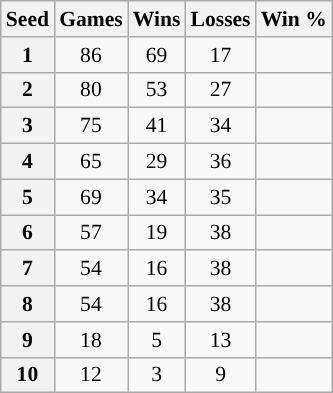<table class="wikitable sortable" style="text-align:center;font-size:90%">
<tr>
<th width=px>Seed</th>
<th width=px>Games</th>
<th width=px>Wins</th>
<th width=px>Losses</th>
<th width=px>Win %</th>
</tr>
<tr>
<th>1</th>
<td>86</td>
<td>69</td>
<td>17</td>
<td></td>
</tr>
<tr>
<th>2</th>
<td>80</td>
<td>53</td>
<td>27</td>
<td></td>
</tr>
<tr>
<th>3</th>
<td>75</td>
<td>41</td>
<td>34</td>
<td></td>
</tr>
<tr>
<th>4</th>
<td>65</td>
<td>29</td>
<td>36</td>
<td></td>
</tr>
<tr>
<th>5</th>
<td>69</td>
<td>34</td>
<td>35</td>
<td></td>
</tr>
<tr>
<th>6</th>
<td>57</td>
<td>19</td>
<td>38</td>
<td></td>
</tr>
<tr>
<th>7</th>
<td>54</td>
<td>16</td>
<td>38</td>
<td></td>
</tr>
<tr>
<th>8</th>
<td>54</td>
<td>16</td>
<td>38</td>
<td></td>
</tr>
<tr>
<th>9</th>
<td>18</td>
<td>5</td>
<td>13</td>
<td></td>
</tr>
<tr>
<th>10</th>
<td>12</td>
<td>3</td>
<td>9</td>
<td></td>
</tr>
</table>
